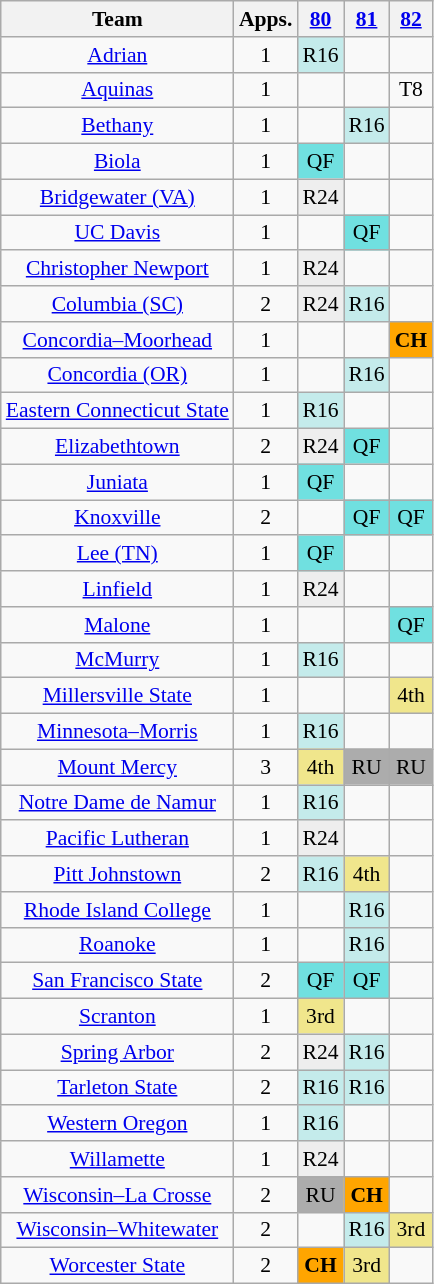<table class="wikitable sortable" style="font-size:90%; text-align: center;">
<tr>
<th>Team</th>
<th>Apps.</th>
<th><a href='#'>80</a></th>
<th><a href='#'>81</a></th>
<th><a href='#'>82</a></th>
</tr>
<tr>
<td><a href='#'>Adrian</a></td>
<td>1</td>
<td style="background:#C4EBEB">R16</td>
<td></td>
<td></td>
</tr>
<tr>
<td><a href='#'>Aquinas</a></td>
<td>1</td>
<td></td>
<td></td>
<td>T8</td>
</tr>
<tr>
<td><a href='#'>Bethany</a></td>
<td>1</td>
<td></td>
<td style="background:#C4EBEB">R16</td>
<td></td>
</tr>
<tr>
<td><a href='#'>Biola</a></td>
<td>1</td>
<td style="background:#70E0E0">QF</td>
<td></td>
<td></td>
</tr>
<tr>
<td><a href='#'>Bridgewater (VA)</a></td>
<td>1</td>
<td style="background:#EEEEEE">R24</td>
<td></td>
<td></td>
</tr>
<tr>
<td><a href='#'>UC Davis</a></td>
<td>1</td>
<td></td>
<td style="background:#70E0E0">QF</td>
<td></td>
</tr>
<tr>
<td><a href='#'>Christopher Newport</a></td>
<td>1</td>
<td style="background:#EEEEEE">R24</td>
<td></td>
<td></td>
</tr>
<tr>
<td><a href='#'>Columbia (SC)</a></td>
<td>2</td>
<td style="background:#EEEEEE">R24</td>
<td style="background:#C4EBEB">R16</td>
<td></td>
</tr>
<tr>
<td><a href='#'>Concordia–Moorhead</a></td>
<td>1</td>
<td></td>
<td></td>
<td style="background:#FFA500"><strong>CH</strong></td>
</tr>
<tr>
<td><a href='#'>Concordia (OR)</a></td>
<td>1</td>
<td></td>
<td style="background:#C4EBEB">R16</td>
<td></td>
</tr>
<tr>
<td><a href='#'>Eastern Connecticut State</a></td>
<td>1</td>
<td style="background:#C4EBEB">R16</td>
<td></td>
<td></td>
</tr>
<tr>
<td><a href='#'>Elizabethtown</a></td>
<td>2</td>
<td style="background:#EEEEEE">R24</td>
<td style="background:#70E0E0">QF</td>
<td></td>
</tr>
<tr>
<td><a href='#'>Juniata</a></td>
<td>1</td>
<td style="background:#70E0E0">QF</td>
<td></td>
<td></td>
</tr>
<tr>
<td><a href='#'>Knoxville</a></td>
<td>2</td>
<td></td>
<td style="background:#70E0E0">QF</td>
<td style="background:#70E0E0">QF</td>
</tr>
<tr>
<td><a href='#'>Lee (TN)</a></td>
<td>1</td>
<td style="background:#70E0E0">QF</td>
<td></td>
<td></td>
</tr>
<tr>
<td><a href='#'>Linfield</a></td>
<td>1</td>
<td style="background:#EEEEEE">R24</td>
<td></td>
<td></td>
</tr>
<tr>
<td><a href='#'>Malone</a></td>
<td>1</td>
<td></td>
<td></td>
<td style="background:#70E0E0">QF</td>
</tr>
<tr>
<td><a href='#'>McMurry</a></td>
<td>1</td>
<td style="background:#C4EBEB">R16</td>
<td></td>
<td></td>
</tr>
<tr>
<td><a href='#'>Millersville State</a></td>
<td>1</td>
<td></td>
<td></td>
<td style="background:#F0E68C">4th</td>
</tr>
<tr>
<td><a href='#'>Minnesota–Morris</a></td>
<td>1</td>
<td style="background:#C4EBEB">R16</td>
<td></td>
</tr>
<tr>
<td><a href='#'>Mount Mercy</a></td>
<td>3</td>
<td style="background:#F0E68C">4th</td>
<td style="background:#ACACAC">RU</td>
<td style="background:#ACACAC">RU</td>
</tr>
<tr>
<td><a href='#'>Notre Dame de Namur</a></td>
<td>1</td>
<td style="background:#C4EBEB">R16</td>
<td></td>
<td></td>
</tr>
<tr>
<td><a href='#'>Pacific Lutheran</a></td>
<td>1</td>
<td style="background:#EEEEEE">R24</td>
<td></td>
<td></td>
</tr>
<tr>
<td><a href='#'>Pitt Johnstown</a></td>
<td>2</td>
<td style="background:#C4EBEB">R16</td>
<td style="background:#F0E68C">4th</td>
<td></td>
</tr>
<tr>
<td><a href='#'>Rhode Island College</a></td>
<td>1</td>
<td></td>
<td style="background:#C4EBEB">R16</td>
<td></td>
</tr>
<tr>
<td><a href='#'>Roanoke</a></td>
<td>1</td>
<td></td>
<td style="background:#C4EBEB">R16</td>
<td></td>
</tr>
<tr>
<td><a href='#'>San Francisco State</a></td>
<td>2</td>
<td style="background:#70E0E0">QF</td>
<td style="background:#70E0E0">QF</td>
<td></td>
</tr>
<tr>
<td><a href='#'>Scranton</a></td>
<td>1</td>
<td style="background:#F0E68C">3rd</td>
<td></td>
<td></td>
</tr>
<tr>
<td><a href='#'>Spring Arbor</a></td>
<td>2</td>
<td style="background:#EEEEEE">R24</td>
<td style="background:#C4EBEB">R16</td>
<td></td>
</tr>
<tr>
<td><a href='#'>Tarleton State</a></td>
<td>2</td>
<td style="background:#C4EBEB">R16</td>
<td style="background:#C4EBEB">R16</td>
<td></td>
</tr>
<tr>
<td><a href='#'>Western Oregon</a></td>
<td>1</td>
<td style="background:#C4EBEB">R16</td>
<td></td>
<td></td>
</tr>
<tr>
<td><a href='#'>Willamette</a></td>
<td>1</td>
<td style="background:#EEEEEE">R24</td>
<td></td>
<td></td>
</tr>
<tr>
<td><a href='#'>Wisconsin–La Crosse</a></td>
<td>2</td>
<td style="background:#ACACAC">RU</td>
<td style="background:#FFA500"><strong>CH</strong></td>
<td></td>
</tr>
<tr>
<td><a href='#'>Wisconsin–Whitewater</a></td>
<td>2</td>
<td></td>
<td style="background:#C4EBEB">R16</td>
<td style="background:#F0E68C">3rd</td>
</tr>
<tr>
<td><a href='#'>Worcester State</a></td>
<td>2</td>
<td style="background:#FFA500"><strong>CH</strong></td>
<td style="background:#F0E68C">3rd</td>
<td></td>
</tr>
</table>
